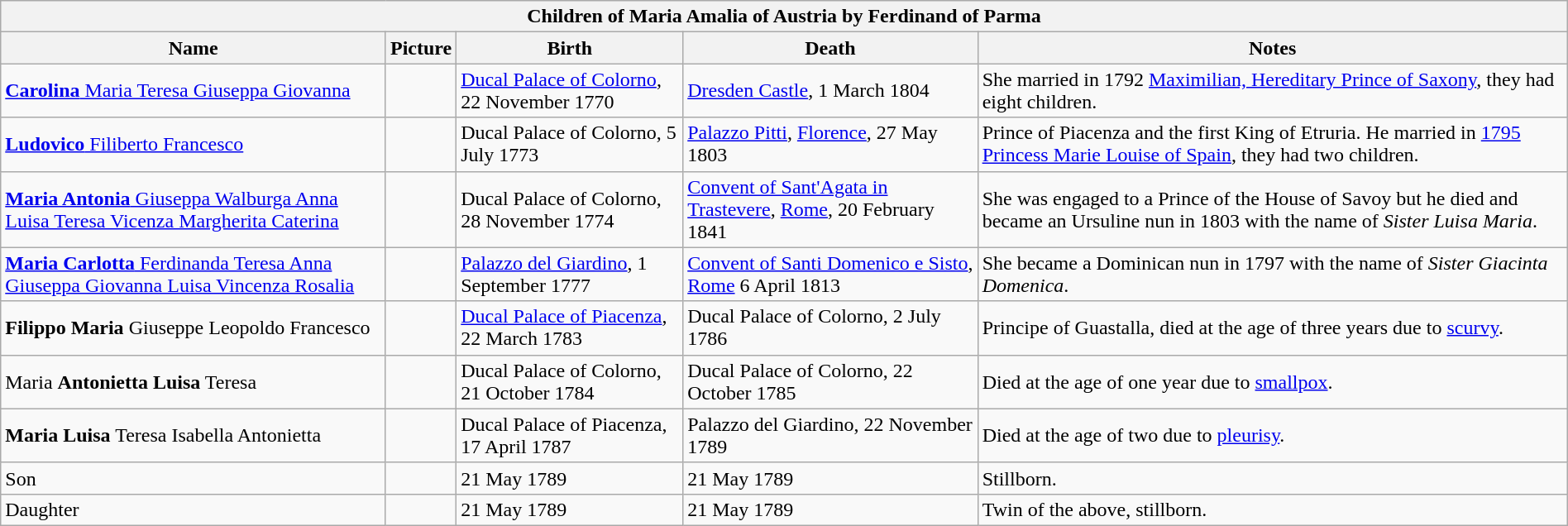<table class="wikitable collapsible collapsed" style="min-width:60em; margin:0.3em auto;">
<tr>
<th colspan=5>Children of Maria Amalia of Austria by Ferdinand of Parma</th>
</tr>
<tr>
<th>Name</th>
<th>Picture</th>
<th>Birth</th>
<th>Death</th>
<th>Notes</th>
</tr>
<tr>
<td><a href='#'><strong>Carolina</strong> Maria Teresa Giuseppa Giovanna</a></td>
<td></td>
<td><a href='#'>Ducal Palace of Colorno</a>, 22 November 1770</td>
<td><a href='#'>Dresden Castle</a>, 1 March 1804</td>
<td>She married in 1792 <a href='#'>Maximilian, Hereditary Prince of Saxony</a>, they had eight children.</td>
</tr>
<tr>
<td><a href='#'><strong>Ludovico</strong> Filiberto Francesco</a></td>
<td></td>
<td>Ducal Palace of Colorno, 5 July 1773</td>
<td><a href='#'>Palazzo Pitti</a>, <a href='#'>Florence</a>, 27 May 1803</td>
<td>Prince of Piacenza and the first King of Etruria. He married in <a href='#'>1795</a> <a href='#'>Princess Marie Louise of Spain</a>, they had two children.</td>
</tr>
<tr>
<td><a href='#'><strong>Maria Antonia</strong> Giuseppa Walburga Anna Luisa Teresa Vicenza Margherita Caterina</a></td>
<td></td>
<td>Ducal Palace of Colorno, 28 November 1774</td>
<td><a href='#'>Convent of Sant'Agata in Trastevere</a>, <a href='#'>Rome</a>, 20 February 1841</td>
<td>She was engaged to a Prince of the House of Savoy but he died and became an Ursuline nun in 1803 with the name of <em>Sister Luisa Maria</em>.</td>
</tr>
<tr>
<td><a href='#'><strong>Maria Carlotta</strong> Ferdinanda Teresa Anna Giuseppa Giovanna Luisa Vincenza Rosalia</a></td>
<td></td>
<td><a href='#'>Palazzo del Giardino</a>, 1 September 1777</td>
<td><a href='#'>Convent of Santi Domenico e Sisto</a>, <a href='#'>Rome</a> 6 April 1813</td>
<td>She became a Dominican nun in 1797 with the name of <em>Sister Giacinta Domenica</em>.</td>
</tr>
<tr>
<td><strong>Filippo Maria</strong> Giuseppe Leopoldo Francesco</td>
<td></td>
<td><a href='#'>Ducal Palace of Piacenza</a>, 22 March 1783</td>
<td>Ducal Palace of Colorno, 2 July 1786</td>
<td>Principe of Guastalla, died at the age of three years due to <a href='#'>scurvy</a>.</td>
</tr>
<tr>
<td>Maria <strong>Antonietta Luisa</strong> Teresa</td>
<td></td>
<td>Ducal Palace of Colorno, 21 October 1784</td>
<td>Ducal Palace of Colorno, 22 October 1785</td>
<td>Died at the age of one year due to <a href='#'>smallpox</a>.</td>
</tr>
<tr>
<td><strong>Maria Luisa</strong> Teresa Isabella Antonietta</td>
<td></td>
<td>Ducal Palace of Piacenza, 17 April 1787</td>
<td>Palazzo del Giardino, 22 November 1789</td>
<td>Died at the age of two due to <a href='#'>pleurisy</a>.</td>
</tr>
<tr>
<td>Son</td>
<td></td>
<td>21 May 1789</td>
<td>21 May 1789</td>
<td>Stillborn.</td>
</tr>
<tr>
<td>Daughter</td>
<td></td>
<td>21 May 1789</td>
<td>21 May 1789</td>
<td>Twin of the above, stillborn.</td>
</tr>
</table>
